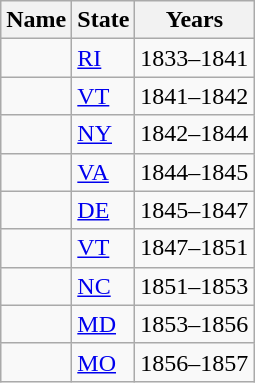<table class="wikitable sortable">
<tr>
<th>Name</th>
<th>State</th>
<th>Years</th>
</tr>
<tr>
<td></td>
<td><a href='#'>RI</a></td>
<td>1833–1841</td>
</tr>
<tr>
<td></td>
<td><a href='#'>VT</a></td>
<td>1841–1842</td>
</tr>
<tr>
<td></td>
<td><a href='#'>NY</a></td>
<td>1842–1844</td>
</tr>
<tr>
<td></td>
<td><a href='#'>VA</a></td>
<td>1844–1845</td>
</tr>
<tr>
<td></td>
<td><a href='#'>DE</a></td>
<td>1845–1847</td>
</tr>
<tr>
<td></td>
<td><a href='#'>VT</a></td>
<td>1847–1851</td>
</tr>
<tr>
<td></td>
<td><a href='#'>NC</a></td>
<td>1851–1853</td>
</tr>
<tr>
<td></td>
<td><a href='#'>MD</a></td>
<td>1853–1856</td>
</tr>
<tr>
<td></td>
<td><a href='#'>MO</a></td>
<td>1856–1857</td>
</tr>
</table>
